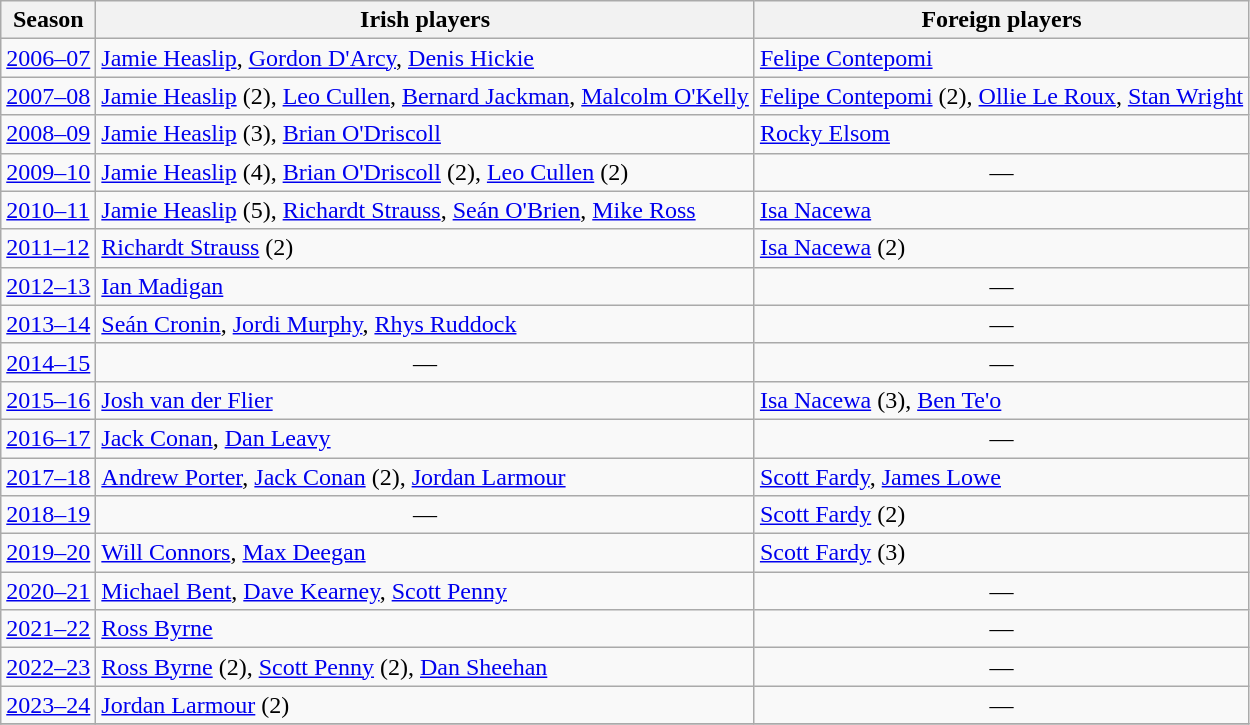<table class="wikitable sortable">
<tr>
<th>Season</th>
<th>Irish players</th>
<th>Foreign players</th>
</tr>
<tr>
<td><a href='#'>2006–07</a></td>
<td><a href='#'>Jamie Heaslip</a>, <a href='#'>Gordon D'Arcy</a>, <a href='#'>Denis Hickie</a></td>
<td> <a href='#'>Felipe Contepomi</a></td>
</tr>
<tr>
<td><a href='#'>2007–08</a></td>
<td><a href='#'>Jamie Heaslip</a> (2), <a href='#'>Leo Cullen</a>, <a href='#'>Bernard Jackman</a>, <a href='#'>Malcolm O'Kelly</a></td>
<td> <a href='#'>Felipe Contepomi</a> (2),  <a href='#'>Ollie Le Roux</a>,  <a href='#'>Stan Wright</a></td>
</tr>
<tr>
<td><a href='#'>2008–09</a></td>
<td><a href='#'>Jamie Heaslip</a> (3), <a href='#'>Brian O'Driscoll</a></td>
<td> <a href='#'>Rocky Elsom</a></td>
</tr>
<tr>
<td><a href='#'>2009–10</a></td>
<td><a href='#'>Jamie Heaslip</a> (4), <a href='#'>Brian O'Driscoll</a> (2), <a href='#'>Leo Cullen</a> (2)</td>
<td align=center>—</td>
</tr>
<tr>
<td><a href='#'>2010–11</a></td>
<td><a href='#'>Jamie Heaslip</a> (5), <a href='#'>Richardt Strauss</a>, <a href='#'>Seán O'Brien</a>, <a href='#'>Mike Ross</a></td>
<td> <a href='#'>Isa Nacewa</a></td>
</tr>
<tr>
<td><a href='#'>2011–12</a></td>
<td><a href='#'>Richardt Strauss</a> (2)</td>
<td> <a href='#'>Isa Nacewa</a> (2)</td>
</tr>
<tr>
<td><a href='#'>2012–13</a></td>
<td><a href='#'>Ian Madigan</a></td>
<td align=center>—</td>
</tr>
<tr>
<td><a href='#'>2013–14</a></td>
<td><a href='#'>Seán Cronin</a>, <a href='#'>Jordi Murphy</a>, <a href='#'>Rhys Ruddock</a></td>
<td align=center>—</td>
</tr>
<tr>
<td><a href='#'>2014–15</a></td>
<td align=center>—</td>
<td align=center>—</td>
</tr>
<tr>
<td><a href='#'>2015–16</a></td>
<td><a href='#'>Josh van der Flier</a></td>
<td> <a href='#'>Isa Nacewa</a> (3),  <a href='#'>Ben Te'o</a></td>
</tr>
<tr>
<td><a href='#'>2016–17</a></td>
<td><a href='#'>Jack Conan</a>, <a href='#'>Dan Leavy</a></td>
<td align=center>—</td>
</tr>
<tr>
<td><a href='#'>2017–18</a></td>
<td><a href='#'>Andrew Porter</a>, <a href='#'>Jack Conan</a> (2), <a href='#'>Jordan Larmour</a></td>
<td> <a href='#'>Scott Fardy</a>,  <a href='#'>James Lowe</a></td>
</tr>
<tr>
<td><a href='#'>2018–19</a></td>
<td align=center>—</td>
<td> <a href='#'>Scott Fardy</a> (2)</td>
</tr>
<tr>
<td><a href='#'>2019–20</a></td>
<td><a href='#'>Will Connors</a>, <a href='#'>Max Deegan</a></td>
<td> <a href='#'>Scott Fardy</a> (3)</td>
</tr>
<tr>
<td><a href='#'>2020–21</a></td>
<td><a href='#'>Michael Bent</a>, <a href='#'>Dave Kearney</a>, <a href='#'>Scott Penny</a></td>
<td align=center>—</td>
</tr>
<tr>
<td><a href='#'>2021–22</a></td>
<td><a href='#'>Ross Byrne</a></td>
<td align=center>—</td>
</tr>
<tr>
<td><a href='#'>2022–23</a></td>
<td><a href='#'>Ross Byrne</a> (2), <a href='#'>Scott Penny</a> (2), <a href='#'>Dan Sheehan</a></td>
<td align=center>—</td>
</tr>
<tr>
<td><a href='#'>2023–24</a></td>
<td><a href='#'>Jordan Larmour</a> (2)</td>
<td align=center>—</td>
</tr>
<tr>
</tr>
</table>
